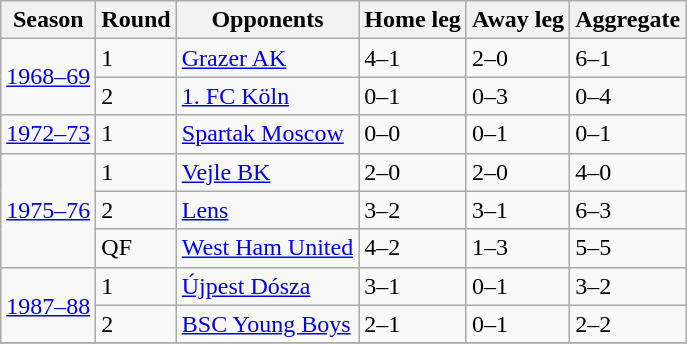<table class="wikitable">
<tr>
<th>Season</th>
<th>Round</th>
<th>Opponents</th>
<th>Home leg</th>
<th>Away leg</th>
<th>Aggregate</th>
</tr>
<tr>
<td rowspan="2"><a href='#'>1968–69</a></td>
<td>1</td>
<td> <a href='#'>Grazer AK</a></td>
<td>4–1</td>
<td>2–0</td>
<td>6–1</td>
</tr>
<tr>
<td>2</td>
<td> <a href='#'>1. FC Köln</a></td>
<td>0–1</td>
<td>0–3</td>
<td>0–4</td>
</tr>
<tr>
<td rowspan="1"><a href='#'>1972–73</a></td>
<td>1</td>
<td> <a href='#'>Spartak Moscow</a></td>
<td>0–0</td>
<td>0–1</td>
<td>0–1</td>
</tr>
<tr>
<td rowspan="3"><a href='#'>1975–76</a></td>
<td>1</td>
<td> <a href='#'>Vejle BK</a></td>
<td>2–0</td>
<td>2–0</td>
<td>4–0</td>
</tr>
<tr>
<td>2</td>
<td> <a href='#'>Lens</a></td>
<td>3–2</td>
<td>3–1</td>
<td>6–3</td>
</tr>
<tr>
<td>QF</td>
<td> <a href='#'>West Ham United</a></td>
<td>4–2</td>
<td>1–3</td>
<td>5–5</td>
</tr>
<tr>
<td rowspan="2"><a href='#'>1987–88</a></td>
<td>1</td>
<td> <a href='#'>Újpest Dósza</a></td>
<td>3–1</td>
<td>0–1</td>
<td>3–2</td>
</tr>
<tr>
<td>2</td>
<td> <a href='#'>BSC Young Boys</a></td>
<td>2–1</td>
<td>0–1</td>
<td>2–2</td>
</tr>
<tr>
</tr>
</table>
